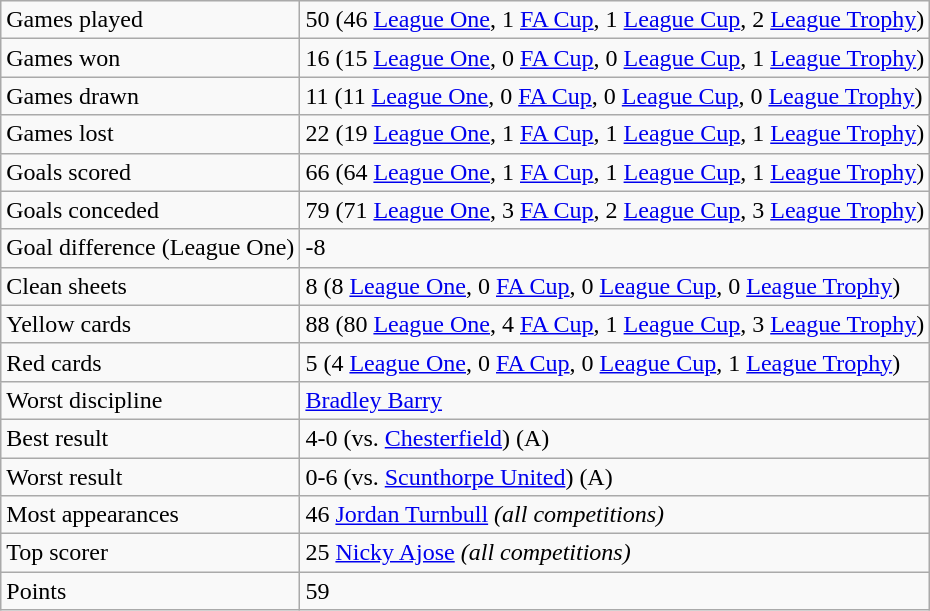<table class="wikitable">
<tr>
<td>Games played</td>
<td>50 (46 <a href='#'>League One</a>, 1 <a href='#'>FA Cup</a>, 1 <a href='#'>League Cup</a>, 2 <a href='#'>League Trophy</a>)</td>
</tr>
<tr>
<td>Games won</td>
<td>16 (15 <a href='#'>League One</a>, 0 <a href='#'>FA Cup</a>, 0 <a href='#'>League Cup</a>, 1 <a href='#'>League Trophy</a>)</td>
</tr>
<tr>
<td>Games drawn</td>
<td>11 (11 <a href='#'>League One</a>, 0 <a href='#'>FA Cup</a>, 0 <a href='#'>League Cup</a>, 0 <a href='#'>League Trophy</a>)</td>
</tr>
<tr>
<td>Games lost</td>
<td>22 (19 <a href='#'>League One</a>, 1 <a href='#'>FA Cup</a>, 1 <a href='#'>League Cup</a>, 1 <a href='#'>League Trophy</a>)</td>
</tr>
<tr>
<td>Goals scored</td>
<td>66 (64 <a href='#'>League One</a>, 1 <a href='#'>FA Cup</a>, 1 <a href='#'>League Cup</a>, 1 <a href='#'>League Trophy</a>)</td>
</tr>
<tr>
<td>Goals conceded</td>
<td>79 (71 <a href='#'>League One</a>, 3 <a href='#'>FA Cup</a>, 2 <a href='#'>League Cup</a>, 3 <a href='#'>League Trophy</a>)</td>
</tr>
<tr>
<td>Goal difference (League One)</td>
<td>-8</td>
</tr>
<tr>
<td>Clean sheets</td>
<td>8 (8 <a href='#'>League One</a>, 0 <a href='#'>FA Cup</a>, 0 <a href='#'>League Cup</a>, 0 <a href='#'>League Trophy</a>)</td>
</tr>
<tr>
<td>Yellow cards</td>
<td>88 (80 <a href='#'>League One</a>, 4 <a href='#'>FA Cup</a>, 1 <a href='#'>League Cup</a>, 3 <a href='#'>League Trophy</a>)</td>
</tr>
<tr>
<td>Red cards</td>
<td>5 (4 <a href='#'>League One</a>, 0 <a href='#'>FA Cup</a>, 0 <a href='#'>League Cup</a>, 1 <a href='#'>League Trophy</a>)</td>
</tr>
<tr>
<td>Worst discipline</td>
<td><a href='#'>Bradley Barry</a></td>
</tr>
<tr>
<td>Best result</td>
<td>4-0 (vs. <a href='#'>Chesterfield</a>) (A)</td>
</tr>
<tr>
<td>Worst result</td>
<td>0-6 (vs. <a href='#'>Scunthorpe United</a>) (A)</td>
</tr>
<tr>
<td>Most appearances</td>
<td>46 <a href='#'>Jordan Turnbull</a> <em>(all competitions)</em></td>
</tr>
<tr>
<td>Top scorer</td>
<td>25 <a href='#'>Nicky Ajose</a> <em>(all competitions)</em></td>
</tr>
<tr>
<td>Points</td>
<td>59</td>
</tr>
</table>
